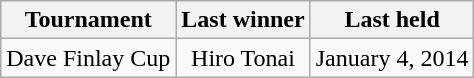<table class="wikitable" style="text-align:center">
<tr>
<th>Tournament</th>
<th>Last winner</th>
<th>Last held</th>
</tr>
<tr>
<td>Dave Finlay Cup</td>
<td>Hiro Tonai</td>
<td>January 4, 2014</td>
</tr>
</table>
